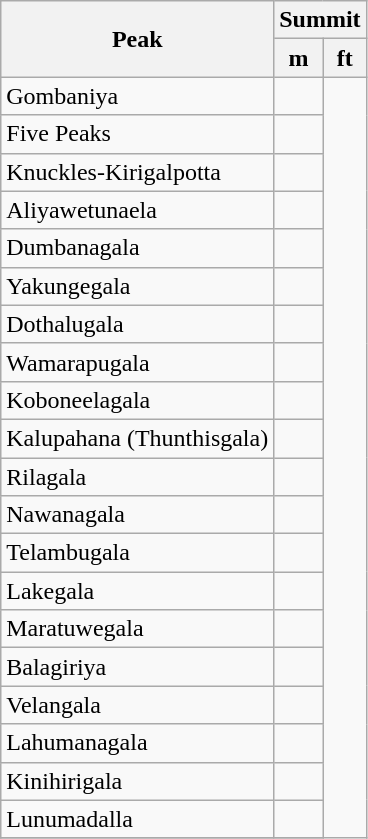<table class="wikitable plainrowheaders sortable" style="font-size:100%; text-align:left;">
<tr>
<th rowspan=2>Peak</th>
<th colspan=2>Summit</th>
</tr>
<tr>
<th>m</th>
<th>ft</th>
</tr>
<tr>
<td>Gombaniya</td>
<td></td>
</tr>
<tr>
<td>Five Peaks</td>
<td></td>
</tr>
<tr>
<td>Knuckles-Kirigalpotta</td>
<td></td>
</tr>
<tr>
<td>Aliyawetunaela</td>
<td></td>
</tr>
<tr>
<td>Dumbanagala</td>
<td></td>
</tr>
<tr>
<td>Yakungegala</td>
<td></td>
</tr>
<tr>
<td>Dothalugala</td>
<td></td>
</tr>
<tr>
<td>Wamarapugala</td>
<td></td>
</tr>
<tr>
<td>Koboneelagala</td>
<td></td>
</tr>
<tr>
<td>Kalupahana (Thunthisgala)</td>
<td></td>
</tr>
<tr>
<td>Rilagala</td>
<td></td>
</tr>
<tr>
<td>Nawanagala</td>
<td></td>
</tr>
<tr>
<td>Telambugala</td>
<td></td>
</tr>
<tr>
<td>Lakegala</td>
<td></td>
</tr>
<tr>
<td>Maratuwegala</td>
<td></td>
</tr>
<tr>
<td>Balagiriya</td>
<td></td>
</tr>
<tr>
<td>Velangala</td>
<td></td>
</tr>
<tr>
<td>Lahumanagala</td>
<td></td>
</tr>
<tr>
<td>Kinihirigala</td>
<td></td>
</tr>
<tr>
<td>Lunumadalla</td>
<td></td>
</tr>
<tr>
</tr>
</table>
